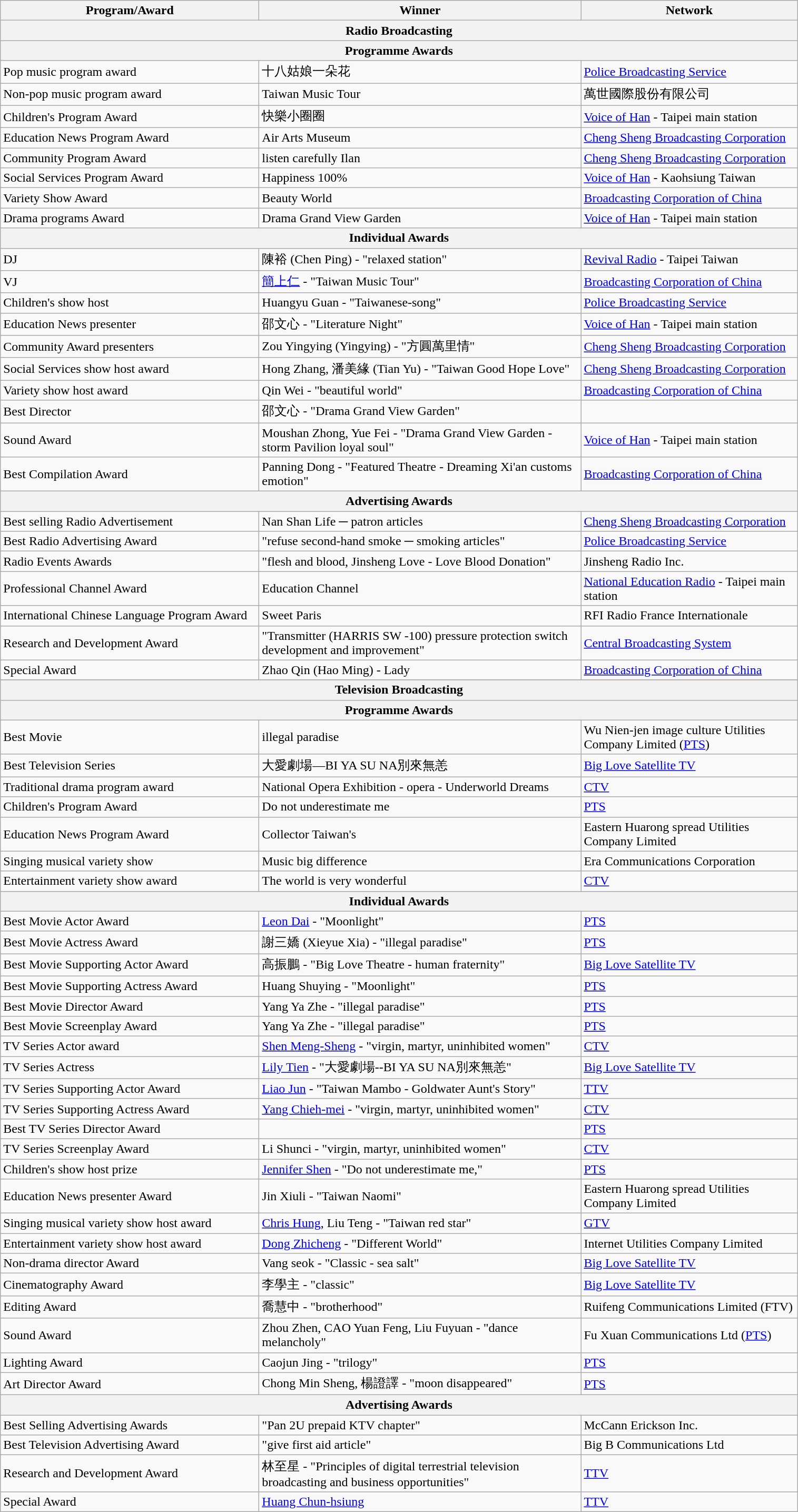<table class="wikitable">
<tr>
<th style="width:240pt;">Program/Award</th>
<th style="width:300pt;">Winner</th>
<th style="width:200pt;">Network</th>
</tr>
<tr>
<th colspan=3 style="text-align:center" style="background:#99CCFF;">Radio Broadcasting</th>
</tr>
<tr>
<th colspan=3 style="text-align:center" style="background:LightSteelBlue;">Programme Awards</th>
</tr>
<tr>
<td>Pop music program award</td>
<td>十八姑娘一朵花</td>
<td><a href='#'>Police Broadcasting Service</a></td>
</tr>
<tr>
<td>Non-pop music program award</td>
<td>Taiwan Music Tour</td>
<td>萬世國際股份有限公司</td>
</tr>
<tr>
<td>Children's Program Award</td>
<td>快樂小圈圈</td>
<td><a href='#'>Voice of Han</a> - Taipei main station</td>
</tr>
<tr>
<td>Education News Program Award</td>
<td>Air Arts Museum</td>
<td><a href='#'>Cheng Sheng Broadcasting Corporation</a></td>
</tr>
<tr>
<td>Community Program Award</td>
<td>listen carefully Ilan</td>
<td><a href='#'>Cheng Sheng Broadcasting Corporation</a></td>
</tr>
<tr>
<td>Social Services Program Award</td>
<td>Happiness 100%</td>
<td><a href='#'>Voice of Han</a> - Kaohsiung Taiwan</td>
</tr>
<tr>
<td>Variety Show Award</td>
<td>Beauty World</td>
<td><a href='#'>Broadcasting Corporation of China</a></td>
</tr>
<tr>
<td>Drama programs Award</td>
<td>Drama Grand View Garden</td>
<td><a href='#'>Voice of Han</a> - Taipei main station</td>
</tr>
<tr>
<th colspan=3 style="text-align:center" style="background:LightSteelBlue;">Individual Awards</th>
</tr>
<tr>
<td>DJ</td>
<td>陳裕 (Chen Ping) - "relaxed station"</td>
<td><a href='#'>Revival Radio</a> - Taipei Taiwan</td>
</tr>
<tr>
<td>VJ</td>
<td><a href='#'>簡上仁</a> - "Taiwan Music Tour"</td>
<td><a href='#'>Broadcasting Corporation of China</a></td>
</tr>
<tr>
<td>Children's show host</td>
<td>Huangyu Guan - "Taiwanese-song"</td>
<td><a href='#'>Police Broadcasting Service</a></td>
</tr>
<tr>
<td>Education News presenter</td>
<td>邵文心 - "Literature Night"</td>
<td><a href='#'>Voice of Han</a> - Taipei main station</td>
</tr>
<tr>
<td>Community Award presenters</td>
<td>Zou Yingying (Yingying) - "方圓萬里情"</td>
<td><a href='#'>Cheng Sheng Broadcasting Corporation</a></td>
</tr>
<tr>
<td>Social Services show host award</td>
<td>Hong Zhang, 潘美緣 (Tian Yu) - "Taiwan Good Hope Love"</td>
<td><a href='#'>Cheng Sheng Broadcasting Corporation</a></td>
</tr>
<tr>
<td>Variety show host award</td>
<td>Qin Wei - "beautiful world"</td>
<td><a href='#'>Broadcasting Corporation of China</a></td>
</tr>
<tr>
<td>Best Director</td>
<td>邵文心 - "Drama Grand View Garden"</td>
<td></td>
</tr>
<tr>
<td>Sound Award</td>
<td>Moushan Zhong, Yue Fei - "Drama Grand View Garden - storm Pavilion loyal soul"</td>
<td><a href='#'>Voice of Han</a> - Taipei main station</td>
</tr>
<tr>
<td>Best Compilation Award</td>
<td>Panning Dong - "Featured Theatre - Dreaming Xi'an customs emotion"</td>
<td><a href='#'>Broadcasting Corporation of China</a></td>
</tr>
<tr>
<th colspan=3 style="text-align:center" style="background:LightSteelBlue;">Advertising Awards</th>
</tr>
<tr>
<td>Best selling Radio Advertisement</td>
<td>Nan Shan Life ─ patron articles</td>
<td><a href='#'>Cheng Sheng Broadcasting Corporation</a></td>
</tr>
<tr>
<td>Best Radio Advertising Award</td>
<td>"refuse second-hand smoke ─ smoking articles"</td>
<td><a href='#'>Police Broadcasting Service</a></td>
</tr>
<tr>
<td>Radio Events Awards</td>
<td>"flesh and blood, Jinsheng Love - Love Blood Donation"</td>
<td>Jinsheng Radio Inc.</td>
</tr>
<tr>
<td>Professional Channel Award</td>
<td>Education Channel</td>
<td><a href='#'>National Education Radio</a> - Taipei main station</td>
</tr>
<tr>
<td>International Chinese Language Program Award</td>
<td>Sweet Paris</td>
<td>RFI Radio France Internationale</td>
</tr>
<tr>
<td>Research and Development Award</td>
<td>"Transmitter (HARRIS SW -100) pressure protection switch development and improvement"</td>
<td><a href='#'>Central Broadcasting System</a></td>
</tr>
<tr>
<td>Special Award</td>
<td>Zhao Qin (Hao Ming) - Lady</td>
<td><a href='#'>Broadcasting Corporation of China</a></td>
</tr>
<tr>
</tr>
<tr>
<th colspan=3 style="text-align:center" style="background:#99CCFF;">Television Broadcasting</th>
</tr>
<tr>
<th colspan=3 style="text-align:center" style="background:LightSteelBlue;">Programme Awards</th>
</tr>
<tr>
<td>Best Movie</td>
<td>illegal paradise</td>
<td>Wu Nien-jen image culture Utilities Company Limited (<a href='#'>PTS</a>)</td>
</tr>
<tr>
<td>Best Television Series</td>
<td>大愛劇場—BI YA SU NA別來無恙</td>
<td><a href='#'>Big Love Satellite TV</a></td>
</tr>
<tr>
<td>Traditional drama program award</td>
<td>National Opera Exhibition - opera - Underworld Dreams</td>
<td><a href='#'>CTV</a></td>
</tr>
<tr>
<td>Children's Program Award</td>
<td>Do not underestimate me</td>
<td><a href='#'>PTS</a></td>
</tr>
<tr>
<td>Education News Program Award</td>
<td>Collector Taiwan's</td>
<td>Eastern Huarong spread Utilities Company Limited</td>
</tr>
<tr>
<td>Singing musical variety show</td>
<td>Music big difference</td>
<td>Era Communications Corporation</td>
</tr>
<tr>
<td>Entertainment variety show award</td>
<td>The world is very wonderful</td>
<td><a href='#'>CTV</a></td>
</tr>
<tr>
<th colspan=3 style="text-align:center" style="background:LightSteelBlue;">Individual Awards</th>
</tr>
<tr>
<td>Best Movie Actor Award</td>
<td><a href='#'>Leon Dai</a> - "Moonlight"</td>
<td><a href='#'>PTS</a></td>
</tr>
<tr>
<td>Best Movie Actress Award</td>
<td>謝三嬌 (Xieyue Xia) - "illegal paradise"</td>
<td><a href='#'>PTS</a></td>
</tr>
<tr>
<td>Best Movie Supporting Actor Award</td>
<td>高振鵬 - "Big Love Theatre - human fraternity"</td>
<td><a href='#'>Big Love Satellite TV</a></td>
</tr>
<tr>
<td>Best Movie Supporting Actress Award</td>
<td>Huang Shuying - "Moonlight"</td>
<td><a href='#'>PTS</a></td>
</tr>
<tr>
<td>Best Movie Director Award</td>
<td>Yang Ya Zhe - "illegal paradise"</td>
<td><a href='#'>PTS</a></td>
</tr>
<tr>
<td>Best Movie Screenplay Award</td>
<td>Yang Ya Zhe - "illegal paradise"</td>
<td><a href='#'>PTS</a></td>
</tr>
<tr>
<td>TV Series Actor award</td>
<td><a href='#'>Shen Meng-Sheng</a> - "virgin, martyr, uninhibited women"</td>
<td><a href='#'>CTV</a></td>
</tr>
<tr>
<td>TV Series Actress</td>
<td><a href='#'>Lily Tien</a> - "大愛劇場--BI YA SU NA別來無恙"</td>
<td><a href='#'>Big Love Satellite TV</a></td>
</tr>
<tr>
<td>TV Series Supporting Actor Award</td>
<td><a href='#'>Liao Jun</a> - "Taiwan Mambo - Goldwater Aunt's Story"</td>
<td><a href='#'>TTV</a></td>
</tr>
<tr>
<td>TV Series Supporting Actress Award</td>
<td><a href='#'>Yang Chieh-mei</a> - "virgin, martyr, uninhibited women"</td>
<td><a href='#'>CTV</a></td>
</tr>
<tr>
<td>Best TV Series Director Award</td>
<td Li Yuefeng - "後山日先照></td>
<td><a href='#'>PTS</a></td>
</tr>
<tr>
<td>TV Series Screenplay Award</td>
<td>Li Shunci - "virgin, martyr, uninhibited women"</td>
<td><a href='#'>CTV</a></td>
</tr>
<tr>
<td>Children's show host prize</td>
<td><a href='#'>Jennifer Shen</a> - "Do not underestimate me,"</td>
<td><a href='#'>PTS</a></td>
</tr>
<tr>
<td>Education News presenter Award</td>
<td>Jin Xiuli - "Taiwan Naomi"</td>
<td>Eastern Huarong spread Utilities Company Limited</td>
</tr>
<tr>
<td>Singing musical variety show host award</td>
<td><a href='#'>Chris Hung</a>, Liu Teng - "Taiwan red star"</td>
<td><a href='#'>GTV</a></td>
</tr>
<tr>
<td>Entertainment variety show host award</td>
<td><a href='#'>Dong Zhicheng</a> - "Different World"</td>
<td>Internet Utilities Company Limited</td>
</tr>
<tr>
<td>Non-drama director Award</td>
<td>Vang seok - "Classic - sea salt"</td>
<td><a href='#'>Big Love Satellite TV</a></td>
</tr>
<tr>
<td>Cinematography Award</td>
<td>李學主 - "classic"</td>
<td><a href='#'>Big Love Satellite TV</a></td>
</tr>
<tr>
<td>Editing Award</td>
<td>喬慧中 - "brotherhood"</td>
<td>Ruifeng Communications Limited (FTV)</td>
</tr>
<tr>
<td>Sound Award</td>
<td>Zhou Zhen, CAO Yuan Feng, Liu Fuyuan - "dance melancholy"</td>
<td>Fu Xuan Communications Ltd (<a href='#'>PTS</a>)</td>
</tr>
<tr>
<td>Lighting Award</td>
<td>Caojun Jing - "trilogy"</td>
<td><a href='#'>PTS</a></td>
</tr>
<tr>
<td>Art Director Award</td>
<td>Chong Min Sheng, 楊證譯 - "moon disappeared"</td>
<td><a href='#'>PTS</a></td>
</tr>
<tr>
<th colspan=3 style="text-align:center" style="background:LightSteelBlue;">Advertising Awards</th>
</tr>
<tr>
<td>Best Selling Advertising Awards</td>
<td>"Pan 2U prepaid KTV chapter"</td>
<td>McCann Erickson Inc.</td>
</tr>
<tr>
<td>Best Television Advertising Award</td>
<td>"give first aid article"</td>
<td>Big B Communications Ltd</td>
</tr>
<tr>
<td>Research and Development Award</td>
<td>林至星 - "Principles of digital terrestrial television broadcasting and business opportunities"</td>
<td><a href='#'>TTV</a></td>
</tr>
<tr>
<td>Special Award</td>
<td><a href='#'>Huang Chun-hsiung</a></td>
<td><a href='#'>TTV</a></td>
</tr>
</table>
